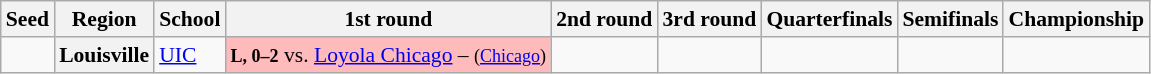<table class="sortable wikitable" style="white-space:nowrap; font-size:90%;">
<tr>
<th>Seed</th>
<th>Region</th>
<th>School</th>
<th>1st round</th>
<th>2nd round</th>
<th>3rd round</th>
<th>Quarterfinals</th>
<th>Semifinals</th>
<th>Championship</th>
</tr>
<tr>
<td></td>
<th>Louisville</th>
<td><a href='#'>UIC</a></td>
<td style="background:#FBB;"><small><strong>L, 0–2</strong></small> vs. <a href='#'>Loyola Chicago</a> – <small>(<a href='#'>Chicago</a>)</small></td>
<td></td>
<td></td>
<td></td>
<td></td>
<td></td>
</tr>
</table>
